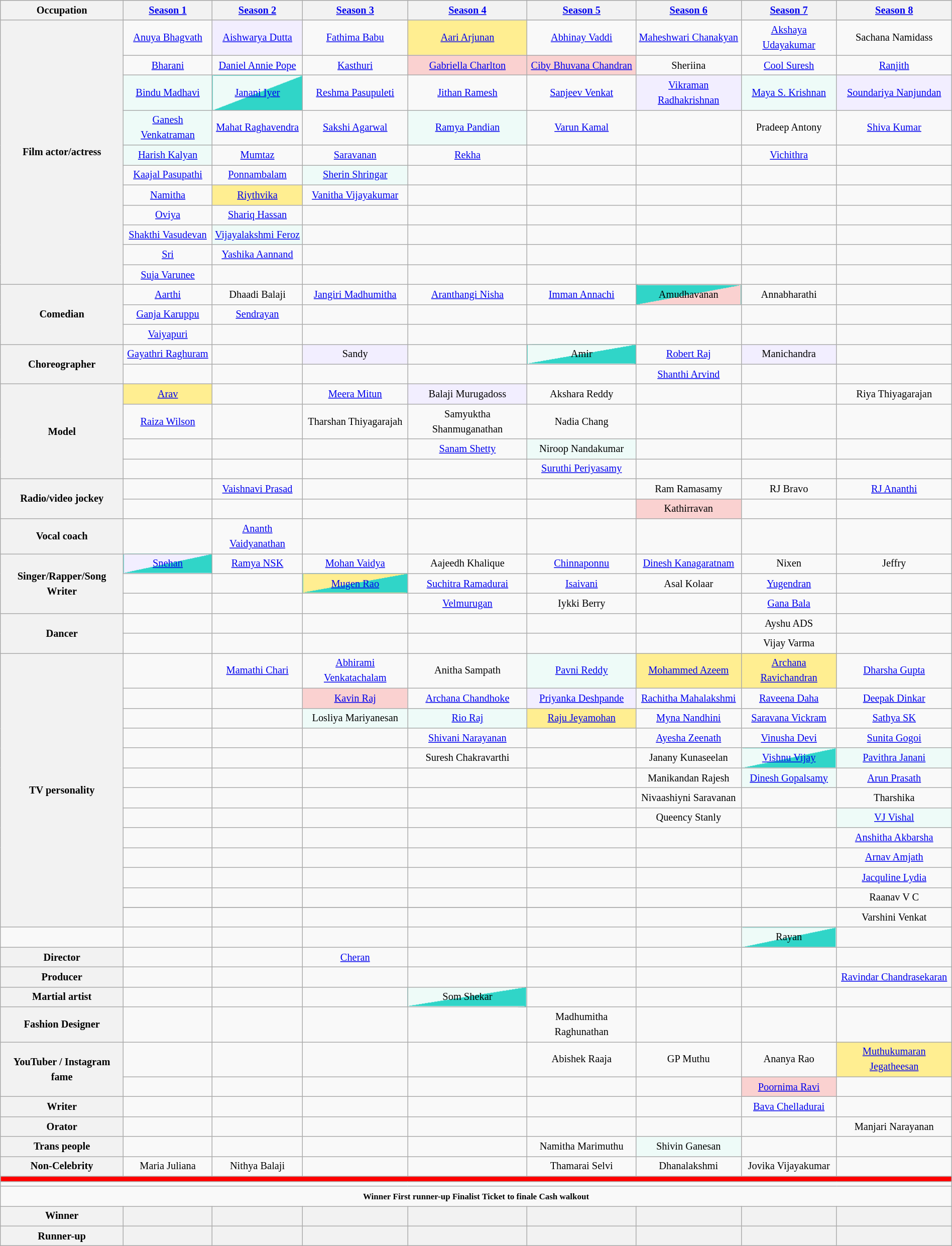<table class="wikitable sortable" style="text-align:center;font-size: 85%; line-height:20px; width:100%;">
<tr bgcolor="#CCCCCC" align="center">
<th>Occupation</th>
<th><a href='#'>Season 1</a></th>
<th><a href='#'>Season 2</a></th>
<th><a href='#'>Season 3</a></th>
<th><a href='#'>Season 4</a></th>
<th><a href='#'>Season 5</a></th>
<th><a href='#'>Season 6</a></th>
<th><a href='#'>Season 7</a></th>
<th><a href='#'>Season 8</a></th>
</tr>
<tr>
<th rowspan=11 bgcolor="#CCCCCC">Film actor/actress</th>
<td><a href='#'>Anuya Bhagvath</a></td>
<td style="background:#f2eeff;"><a href='#'>Aishwarya Dutta</a></td>
<td><a href='#'>Fathima Babu</a></td>
<td style="background:#ffee91;"><a href='#'>Aari Arjunan</a></td>
<td><a href='#'>Abhinay Vaddi</a></td>
<td><a href='#'>Maheshwari Chanakyan</a></td>
<td><a href='#'>Akshaya Udayakumar</a></td>
<td>Sachana Namidass</td>
</tr>
<tr>
<td><a href='#'>Bharani</a></td>
<td><a href='#'>Daniel Annie Pope</a></td>
<td><a href='#'>Kasthuri</a></td>
<td style="background:#fad1d0;"><a href='#'>Gabriella Charlton</a></td>
<td style="background:#fad1d0;"><a href='#'>Ciby Bhuvana Chandran</a></td>
<td>Sheriina</td>
<td><a href='#'>Cool Suresh</a></td>
<td><a href='#'>Ranjith</a></td>
</tr>
<tr>
<td style="background:#eefbf8;"><a href='#'>Bindu Madhavi</a></td>
<td style="background-image: linear-gradient(to right bottom, #eefbf8 50%, #30d5c8 50%);"><a href='#'>Janani Iyer</a></td>
<td><a href='#'>Reshma Pasupuleti</a></td>
<td><a href='#'>Jithan Ramesh</a></td>
<td><a href='#'>Sanjeev Venkat</a></td>
<td style="background:#f2eeff;"><a href='#'>Vikraman Radhakrishnan</a></td>
<td style="background:#eefbf8;"><a href='#'>Maya S. Krishnan</a></td>
<td style="background:#f2eeff;"><a href='#'>Soundariya Nanjundan</a></td>
</tr>
<tr>
<td style="background: #eefbf8;"><a href='#'>Ganesh Venkatraman</a></td>
<td><a href='#'>Mahat Raghavendra</a></td>
<td><a href='#'>Sakshi Agarwal</a></td>
<td style="background:#eefbf8;"><a href='#'>Ramya Pandian</a></td>
<td><a href='#'>Varun Kamal</a></td>
<td></td>
<td>Pradeep Antony</td>
<td><a href='#'>Shiva Kumar</a></td>
</tr>
<tr>
<td style="background:#eefbf8;"><a href='#'>Harish Kalyan</a></td>
<td><a href='#'>Mumtaz</a></td>
<td><a href='#'>Saravanan</a></td>
<td><a href='#'>Rekha</a></td>
<td></td>
<td></td>
<td><a href='#'>Vichithra</a></td>
<td></td>
</tr>
<tr>
<td><a href='#'>Kaajal Pasupathi</a></td>
<td><a href='#'>Ponnambalam</a></td>
<td style="background:#eefbf8;"><a href='#'>Sherin Shringar</a></td>
<td></td>
<td></td>
<td></td>
<td></td>
<td></td>
</tr>
<tr>
<td><a href='#'>Namitha</a></td>
<td style="background:#ffee91;"><a href='#'>Riythvika</a></td>
<td><a href='#'>Vanitha Vijayakumar</a></td>
<td></td>
<td></td>
<td></td>
<td></td>
<td></td>
</tr>
<tr>
<td><a href='#'>Oviya</a></td>
<td><a href='#'>Shariq Hassan</a></td>
<td></td>
<td></td>
<td></td>
<td></td>
<td></td>
<td></td>
</tr>
<tr>
<td><a href='#'>Shakthi Vasudevan</a></td>
<td style="background:#eefbf8;"><a href='#'>Vijayalakshmi Feroz</a></td>
<td></td>
<td></td>
<td></td>
<td></td>
<td></td>
<td></td>
</tr>
<tr>
<td><a href='#'>Sri</a></td>
<td><a href='#'>Yashika Aannand</a></td>
<td></td>
<td></td>
<td></td>
<td></td>
<td></td>
<td></td>
</tr>
<tr>
<td><a href='#'>Suja Varunee</a></td>
<td></td>
<td></td>
<td></td>
<td></td>
<td></td>
<td></td>
<td></td>
</tr>
<tr>
<th rowspan=3 bgcolor="#CCCCCC">Comedian</th>
<td><a href='#'>Aarthi</a></td>
<td>Dhaadi Balaji</td>
<td><a href='#'>Jangiri Madhumitha</a></td>
<td><a href='#'>Aranthangi Nisha</a></td>
<td><a href='#'>Imman Annachi</a></td>
<td style="background-image: linear-gradient(to right bottom, #30d5c8 50%, #fad1d0 50%);">Amudhavanan</td>
<td>Annabharathi</td>
<td></td>
</tr>
<tr>
<td><a href='#'>Ganja Karuppu</a></td>
<td><a href='#'>Sendrayan</a></td>
<td></td>
<td></td>
<td></td>
<td></td>
<td></td>
<td></td>
</tr>
<tr>
<td><a href='#'>Vaiyapuri</a></td>
<td></td>
<td></td>
<td></td>
<td></td>
<td></td>
<td></td>
<td></td>
</tr>
<tr>
<th rowspan=2 bgcolor="#CCCCCC">Choreographer</th>
<td><a href='#'>Gayathri Raghuram</a></td>
<td></td>
<td style="background:#f2eeff;">Sandy</td>
<td></td>
<td style="background-image: linear-gradient(to right bottom, #eefbf8 50%, #30d5c8 50%);">Amir</td>
<td><a href='#'>Robert Raj</a></td>
<td style="background:#f2eeff;">Manichandra</td>
<td></td>
</tr>
<tr>
<td></td>
<td></td>
<td></td>
<td></td>
<td></td>
<td><a href='#'>Shanthi Arvind</a></td>
<td></td>
<td></td>
</tr>
<tr>
<th rowspan=4 bgcolor="#CCCCCC">Model</th>
<td style="background:#ffee91;"><a href='#'>Arav</a></td>
<td></td>
<td><a href='#'>Meera Mitun</a></td>
<td style="background:#f2eeff;">Balaji Murugadoss</td>
<td>Akshara Reddy</td>
<td></td>
<td></td>
<td>Riya Thiyagarajan</td>
</tr>
<tr>
<td><a href='#'>Raiza Wilson</a></td>
<td></td>
<td>Tharshan Thiyagarajah</td>
<td>Samyuktha Shanmuganathan</td>
<td>Nadia Chang</td>
<td></td>
<td></td>
<td></td>
</tr>
<tr>
<td></td>
<td></td>
<td></td>
<td><a href='#'>Sanam Shetty</a></td>
<td style="background:#eefbf8;">Niroop Nandakumar</td>
<td></td>
<td></td>
<td></td>
</tr>
<tr>
<td></td>
<td></td>
<td></td>
<td></td>
<td><a href='#'>Suruthi Periyasamy</a></td>
<td></td>
<td></td>
<td></td>
</tr>
<tr>
<th rowspan=2 bgcolor="#CCCCCC">Radio/video jockey</th>
<td></td>
<td><a href='#'>Vaishnavi Prasad</a></td>
<td></td>
<td></td>
<td></td>
<td>Ram Ramasamy</td>
<td>RJ Bravo</td>
<td><a href='#'>RJ Ananthi</a></td>
</tr>
<tr>
<td></td>
<td></td>
<td></td>
<td></td>
<td></td>
<td style="background:#fad1d0;">Kathirravan</td>
<td></td>
<td></td>
</tr>
<tr>
<th rowspan=1 bgcolor="#CCCCCC">Vocal coach</th>
<td></td>
<td><a href='#'>Ananth Vaidyanathan</a></td>
<td></td>
<td></td>
<td></td>
<td></td>
<td></td>
<td></td>
</tr>
<tr>
<th rowspan=3 bgcolor="#CCCCCC">Singer/Rapper/Song Writer</th>
<td style="background-image: linear-gradient(to right bottom, #f2eeff 50%, #30d5c8 50%);"><a href='#'>Snehan</a></td>
<td><a href='#'>Ramya NSK</a></td>
<td><a href='#'>Mohan Vaidya</a></td>
<td>Aajeedh Khalique</td>
<td><a href='#'>Chinnaponnu</a></td>
<td><a href='#'>Dinesh Kanagaratnam</a></td>
<td>Nixen</td>
<td>Jeffry</td>
</tr>
<tr>
<td></td>
<td></td>
<td style="background-image: linear-gradient(to right bottom, #ffee91 50%, #30d5c8 50%);"><a href='#'>Mugen Rao</a></td>
<td><a href='#'>Suchitra Ramadurai</a></td>
<td><a href='#'>Isaivani</a></td>
<td>Asal Kolaar</td>
<td><a href='#'>Yugendran</a></td>
<td></td>
</tr>
<tr>
<td></td>
<td></td>
<td></td>
<td><a href='#'>Velmurugan</a></td>
<td>Iykki Berry</td>
<td></td>
<td><a href='#'>Gana Bala</a></td>
<td></td>
</tr>
<tr>
<th rowspan="2">Dancer</th>
<td></td>
<td></td>
<td></td>
<td></td>
<td></td>
<td></td>
<td>Ayshu ADS</td>
<td></td>
</tr>
<tr>
<td></td>
<td></td>
<td></td>
<td></td>
<td></td>
<td></td>
<td>Vijay Varma</td>
<td></td>
</tr>
<tr>
<th rowspan="14" bgcolor="#CCCCCC">TV personality</th>
<td></td>
<td><a href='#'>Mamathi Chari</a></td>
<td><a href='#'>Abhirami Venkatachalam</a></td>
<td>Anitha Sampath</td>
<td style="background:#eefbf8;"><a href='#'>Pavni Reddy</a></td>
<td style="background:#ffee91;"><a href='#'>Mohammed Azeem</a></td>
<td style="background:#ffee91;"><a href='#'>Archana Ravichandran</a></td>
<td><a href='#'>Dharsha Gupta</a></td>
</tr>
<tr>
<td></td>
<td></td>
<td style="background:#fad1d0;"><a href='#'>Kavin Raj</a></td>
<td><a href='#'>Archana Chandhoke</a></td>
<td style="background:#f2eeff;"><a href='#'>Priyanka Deshpande</a></td>
<td><a href='#'>Rachitha Mahalakshmi</a></td>
<td><a href='#'>Raveena Daha</a></td>
<td><a href='#'>Deepak Dinkar</a></td>
</tr>
<tr>
<td></td>
<td></td>
<td style="background:#eefbf8;">Losliya Mariyanesan</td>
<td style="background:#eefbf8;"><a href='#'>Rio Raj</a></td>
<td style="background:#ffee91;"><a href='#'>Raju Jeyamohan</a></td>
<td><a href='#'>Myna Nandhini</a></td>
<td><a href='#'>Saravana Vickram</a></td>
<td><a href='#'>Sathya SK</a></td>
</tr>
<tr>
<td></td>
<td></td>
<td></td>
<td><a href='#'>Shivani Narayanan</a></td>
<td></td>
<td><a href='#'>Ayesha Zeenath</a></td>
<td><a href='#'>Vinusha Devi</a></td>
<td><a href='#'>Sunita Gogoi</a></td>
</tr>
<tr>
<td></td>
<td></td>
<td></td>
<td>Suresh Chakravarthi</td>
<td></td>
<td>Janany Kunaseelan</td>
<td style="background-image: linear-gradient(to right bottom, #eefbf8 50%, #30d5c8  50%);"><a href='#'>Vishnu Vijay</a></td>
<td style="background:#eefbf8;"><a href='#'>Pavithra Janani</a></td>
</tr>
<tr>
<td></td>
<td></td>
<td></td>
<td></td>
<td></td>
<td>Manikandan Rajesh</td>
<td style="background:#eefbf8;"><a href='#'>Dinesh Gopalsamy</a></td>
<td><a href='#'>Arun Prasath</a></td>
</tr>
<tr>
<td></td>
<td></td>
<td></td>
<td></td>
<td></td>
<td>Nivaashiyni Saravanan</td>
<td></td>
<td>Tharshika</td>
</tr>
<tr>
<td></td>
<td></td>
<td></td>
<td></td>
<td></td>
<td>Queency Stanly</td>
<td></td>
<td style="background:#eefbf8;"><a href='#'>VJ Vishal</a></td>
</tr>
<tr>
<td></td>
<td></td>
<td></td>
<td></td>
<td></td>
<td></td>
<td></td>
<td><a href='#'>Anshitha Akbarsha</a></td>
</tr>
<tr>
<td></td>
<td></td>
<td></td>
<td></td>
<td></td>
<td></td>
<td></td>
<td><a href='#'>Arnav Amjath</a></td>
</tr>
<tr>
<td></td>
<td></td>
<td></td>
<td></td>
<td></td>
<td></td>
<td></td>
<td><a href='#'>Jacquline Lydia</a></td>
</tr>
<tr>
<td></td>
<td></td>
<td></td>
<td></td>
<td></td>
<td></td>
<td></td>
<td>Raanav V C</td>
</tr>
<tr>
</tr>
<tr>
<td></td>
<td></td>
<td></td>
<td></td>
<td></td>
<td></td>
<td></td>
<td>Varshini Venkat</td>
</tr>
<tr>
<td></td>
<td></td>
<td></td>
<td></td>
<td></td>
<td></td>
<td></td>
<td style="background-image: linear-gradient(to right bottom, #eefbf8 50%, #30d5c8  50%);">Rayan</td>
</tr>
<tr>
<th rowspan="1" bgcolor="#CCCCCC">Director</th>
<td></td>
<td></td>
<td><a href='#'>Cheran</a></td>
<td></td>
<td></td>
<td></td>
<td></td>
<td></td>
</tr>
<tr>
<th rowspan="1" bgcolor="#CCCCCC">Producer</th>
<td></td>
<td></td>
<td></td>
<td></td>
<td></td>
<td></td>
<td></td>
<td><a href='#'>Ravindar Chandrasekaran</a></td>
</tr>
<tr>
<th rowspan="1" bgcolor="#CCCCCC">Martial artist</th>
<td></td>
<td></td>
<td></td>
<td style="background-image: linear-gradient(to right bottom, #eefbf8 50%, #30d5c8 50%);">Som Shekar</td>
<td></td>
<td></td>
<td></td>
<td></td>
</tr>
<tr>
<th rowspan="1" bgcolor="#CCCCCC">Fashion Designer</th>
<td></td>
<td></td>
<td></td>
<td></td>
<td>Madhumitha Raghunathan</td>
<td></td>
<td></td>
<td></td>
</tr>
<tr>
<th rowspan="2" bgcolor="#CCCCCC">YouTuber / Instagram fame</th>
<td></td>
<td></td>
<td></td>
<td></td>
<td>Abishek Raaja</td>
<td>GP Muthu</td>
<td>Ananya Rao</td>
<td style="background:#ffee91;"><a href='#'>Muthukumaran Jegatheesan</a></td>
</tr>
<tr>
<td></td>
<td></td>
<td></td>
<td></td>
<td></td>
<td></td>
<td style="background:#fad1d0;"><a href='#'>Poornima Ravi</a></td>
<td></td>
</tr>
<tr>
<th rowspan="1" bgcolor="#CCCCCC">Writer</th>
<td></td>
<td></td>
<td></td>
<td></td>
<td></td>
<td></td>
<td><a href='#'>Bava Chelladurai</a></td>
<td></td>
</tr>
<tr>
<th rowspan="1" bgcolor="#CCCCCC">Orator</th>
<td></td>
<td></td>
<td></td>
<td></td>
<td></td>
<td></td>
<td></td>
<td>Manjari Narayanan</td>
</tr>
<tr>
<th rowspan="1" bgcolor="#CCCCCC">Trans people</th>
<td></td>
<td></td>
<td></td>
<td></td>
<td>Namitha Marimuthu</td>
<td style="background:#eefbf8;">Shivin Ganesan</td>
<td></td>
<td></td>
</tr>
<tr>
<th rowspan="1" bgcolor="#CCCCCC">Non-Celebrity</th>
<td>Maria Juliana</td>
<td>Nithya Balaji</td>
<td></td>
<td></td>
<td>Thamarai Selvi</td>
<td>Dhanalakshmi</td>
<td>Jovika Vijayakumar</td>
<td></td>
</tr>
<tr>
<td colspan="9" bgcolor="red"></td>
</tr>
<tr>
<td colspan="9"></td>
</tr>
<tr>
<td colspan="9"><small> <strong>Winner</strong> <strong> First runner-up</strong> <strong> Finalist</strong> <strong> Ticket to finale </strong> <strong> Cash walkout </strong></small></td>
</tr>
<tr>
<th>Winner</th>
<th></th>
<th></th>
<th></th>
<th></th>
<th></th>
<th></th>
<th></th>
<th></th>
</tr>
<tr>
<th>Runner-up</th>
<th></th>
<th></th>
<th></th>
<th></th>
<th></th>
<th></th>
<th></th>
<th></th>
</tr>
</table>
